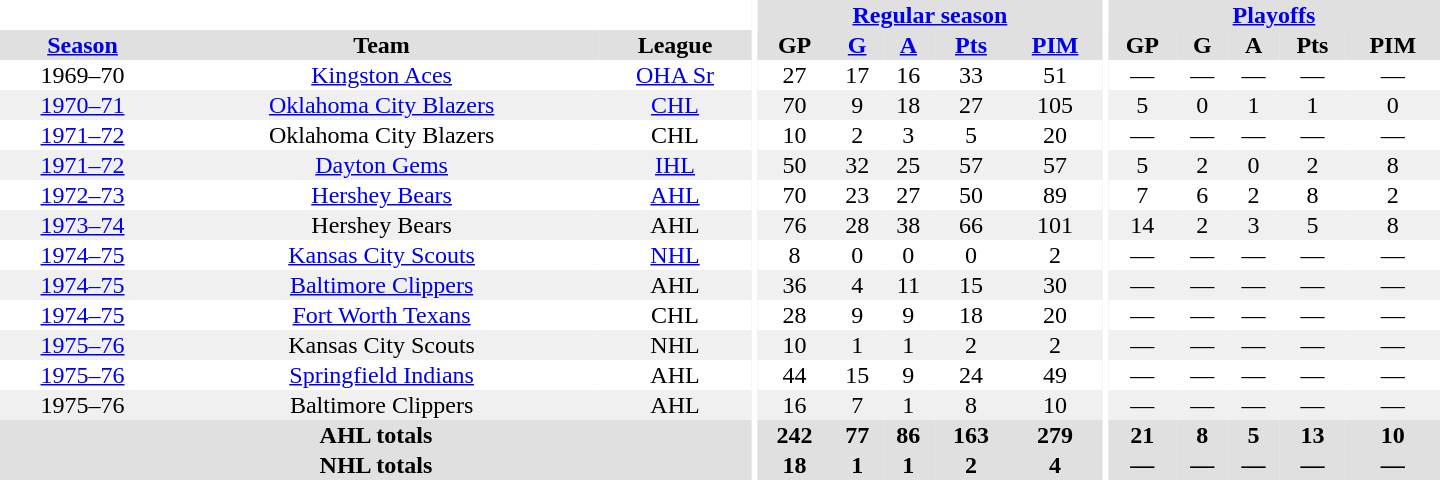<table border="0" cellpadding="1" cellspacing="0" style="text-align:center; width:60em">
<tr bgcolor="#e0e0e0">
<th colspan="3" bgcolor="#ffffff"></th>
<th rowspan="100" bgcolor="#ffffff"></th>
<th colspan="5"><a href='#'>Regular season</a></th>
<th rowspan="100" bgcolor="#ffffff"></th>
<th colspan="5"><a href='#'>Playoffs</a></th>
</tr>
<tr bgcolor="#e0e0e0">
<th><a href='#'>Season</a></th>
<th>Team</th>
<th>League</th>
<th>GP</th>
<th><a href='#'>G</a></th>
<th><a href='#'>A</a></th>
<th><a href='#'>Pts</a></th>
<th><a href='#'>PIM</a></th>
<th>GP</th>
<th>G</th>
<th>A</th>
<th>Pts</th>
<th>PIM</th>
</tr>
<tr>
<td>1969–70</td>
<td><a href='#'>Kingston Aces</a></td>
<td><a href='#'>OHA Sr</a></td>
<td>27</td>
<td>17</td>
<td>16</td>
<td>33</td>
<td>51</td>
<td>—</td>
<td>—</td>
<td>—</td>
<td>—</td>
<td>—</td>
</tr>
<tr bgcolor="#f0f0f0">
<td><a href='#'>1970–71</a></td>
<td><a href='#'>Oklahoma City Blazers</a></td>
<td><a href='#'>CHL</a></td>
<td>70</td>
<td>9</td>
<td>18</td>
<td>27</td>
<td>105</td>
<td>5</td>
<td>0</td>
<td>1</td>
<td>1</td>
<td>0</td>
</tr>
<tr>
<td><a href='#'>1971–72</a></td>
<td>Oklahoma City Blazers</td>
<td>CHL</td>
<td>10</td>
<td>2</td>
<td>3</td>
<td>5</td>
<td>20</td>
<td>—</td>
<td>—</td>
<td>—</td>
<td>—</td>
<td>—</td>
</tr>
<tr bgcolor="#f0f0f0">
<td><a href='#'>1971–72</a></td>
<td><a href='#'>Dayton Gems</a></td>
<td><a href='#'>IHL</a></td>
<td>50</td>
<td>32</td>
<td>25</td>
<td>57</td>
<td>57</td>
<td>5</td>
<td>2</td>
<td>0</td>
<td>2</td>
<td>8</td>
</tr>
<tr>
<td><a href='#'>1972–73</a></td>
<td><a href='#'>Hershey Bears</a></td>
<td><a href='#'>AHL</a></td>
<td>70</td>
<td>23</td>
<td>27</td>
<td>50</td>
<td>89</td>
<td>7</td>
<td>6</td>
<td>2</td>
<td>8</td>
<td>2</td>
</tr>
<tr bgcolor="#f0f0f0">
<td><a href='#'>1973–74</a></td>
<td>Hershey Bears</td>
<td>AHL</td>
<td>76</td>
<td>28</td>
<td>38</td>
<td>66</td>
<td>101</td>
<td>14</td>
<td>2</td>
<td>3</td>
<td>5</td>
<td>8</td>
</tr>
<tr>
<td><a href='#'>1974–75</a></td>
<td><a href='#'>Kansas City Scouts</a></td>
<td><a href='#'>NHL</a></td>
<td>8</td>
<td>0</td>
<td>0</td>
<td>0</td>
<td>2</td>
<td>—</td>
<td>—</td>
<td>—</td>
<td>—</td>
<td>—</td>
</tr>
<tr bgcolor="#f0f0f0">
<td><a href='#'>1974–75</a></td>
<td><a href='#'>Baltimore Clippers</a></td>
<td>AHL</td>
<td>36</td>
<td>4</td>
<td>11</td>
<td>15</td>
<td>30</td>
<td>—</td>
<td>—</td>
<td>—</td>
<td>—</td>
<td>—</td>
</tr>
<tr>
<td><a href='#'>1974–75</a></td>
<td><a href='#'>Fort Worth Texans</a></td>
<td>CHL</td>
<td>28</td>
<td>9</td>
<td>9</td>
<td>18</td>
<td>20</td>
<td>—</td>
<td>—</td>
<td>—</td>
<td>—</td>
<td>—</td>
</tr>
<tr bgcolor="#f0f0f0">
<td><a href='#'>1975–76</a></td>
<td>Kansas City Scouts</td>
<td>NHL</td>
<td>10</td>
<td>1</td>
<td>1</td>
<td>2</td>
<td>2</td>
<td>—</td>
<td>—</td>
<td>—</td>
<td>—</td>
<td>—</td>
</tr>
<tr>
<td><a href='#'>1975–76</a></td>
<td><a href='#'>Springfield Indians</a></td>
<td>AHL</td>
<td>44</td>
<td>15</td>
<td>9</td>
<td>24</td>
<td>49</td>
<td>—</td>
<td>—</td>
<td>—</td>
<td>—</td>
<td>—</td>
</tr>
<tr bgcolor="#f0f0f0">
<td>1975–76</td>
<td>Baltimore Clippers</td>
<td>AHL</td>
<td>16</td>
<td>7</td>
<td>1</td>
<td>8</td>
<td>10</td>
<td>—</td>
<td>—</td>
<td>—</td>
<td>—</td>
<td>—</td>
</tr>
<tr bgcolor="#e0e0e0">
<th colspan="3">AHL totals</th>
<th>242</th>
<th>77</th>
<th>86</th>
<th>163</th>
<th>279</th>
<th>21</th>
<th>8</th>
<th>5</th>
<th>13</th>
<th>10</th>
</tr>
<tr bgcolor="#e0e0e0">
<th colspan="3">NHL totals</th>
<th>18</th>
<th>1</th>
<th>1</th>
<th>2</th>
<th>4</th>
<th>—</th>
<th>—</th>
<th>—</th>
<th>—</th>
<th>—</th>
</tr>
</table>
